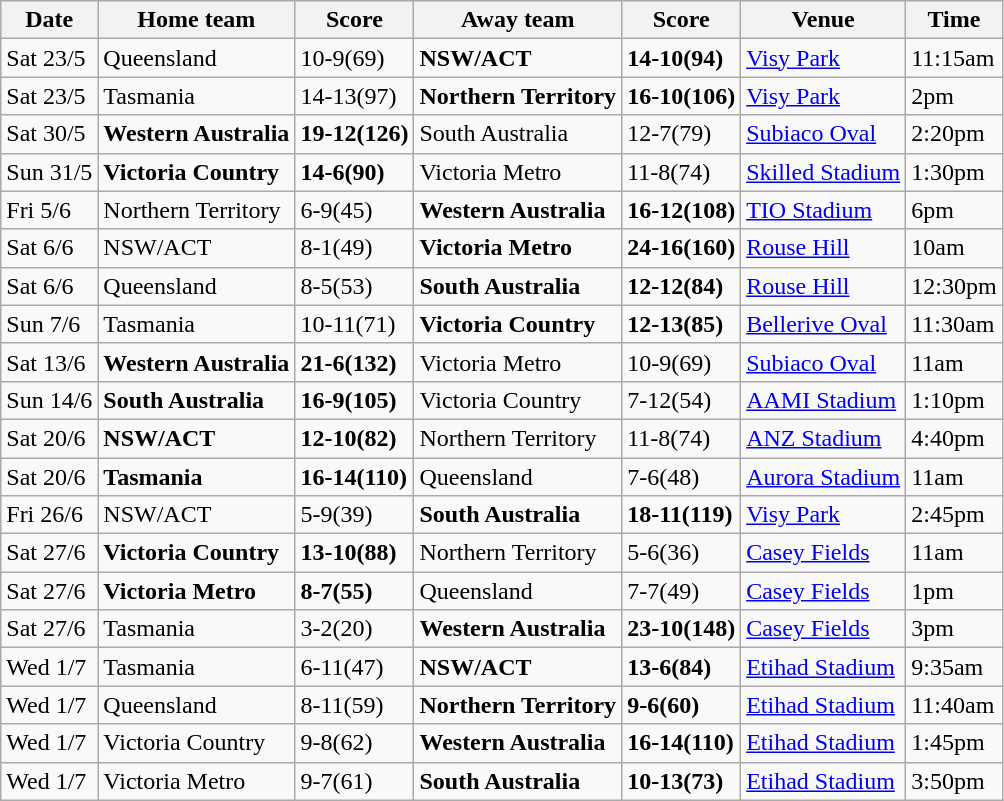<table class="wikitable">
<tr>
<th>Date</th>
<th>Home team</th>
<th>Score</th>
<th>Away team</th>
<th>Score</th>
<th>Venue</th>
<th>Time</th>
</tr>
<tr>
<td>Sat 23/5</td>
<td>Queensland</td>
<td>10-9(69)</td>
<td><strong>NSW/ACT</strong></td>
<td><strong>14-10(94)</strong></td>
<td><a href='#'>Visy Park</a></td>
<td>11:15am</td>
</tr>
<tr>
<td>Sat 23/5</td>
<td>Tasmania</td>
<td>14-13(97)</td>
<td><strong>Northern Territory</strong></td>
<td><strong>16-10(106)</strong></td>
<td><a href='#'>Visy Park</a></td>
<td>2pm</td>
</tr>
<tr>
<td>Sat 30/5</td>
<td><strong>Western Australia</strong></td>
<td><strong>19-12(126)</strong></td>
<td>South Australia</td>
<td>12-7(79)</td>
<td><a href='#'>Subiaco Oval</a></td>
<td>2:20pm</td>
</tr>
<tr>
<td>Sun 31/5</td>
<td><strong>Victoria Country</strong></td>
<td><strong>14-6(90)</strong></td>
<td>Victoria Metro</td>
<td>11-8(74)</td>
<td><a href='#'>Skilled Stadium</a></td>
<td>1:30pm</td>
</tr>
<tr>
<td>Fri 5/6</td>
<td>Northern Territory</td>
<td>6-9(45)</td>
<td><strong>Western Australia</strong></td>
<td><strong>16-12(108)</strong></td>
<td><a href='#'>TIO Stadium</a></td>
<td>6pm</td>
</tr>
<tr>
<td>Sat 6/6</td>
<td>NSW/ACT</td>
<td>8-1(49)</td>
<td><strong>Victoria Metro</strong></td>
<td><strong>24-16(160)</strong></td>
<td><a href='#'>Rouse Hill</a></td>
<td>10am</td>
</tr>
<tr>
<td>Sat 6/6</td>
<td>Queensland</td>
<td>8-5(53)</td>
<td><strong>South Australia</strong></td>
<td><strong>12-12(84)</strong></td>
<td><a href='#'>Rouse Hill</a></td>
<td>12:30pm</td>
</tr>
<tr>
<td>Sun 7/6</td>
<td>Tasmania</td>
<td>10-11(71)</td>
<td><strong>Victoria Country</strong></td>
<td><strong>12-13(85)</strong></td>
<td><a href='#'>Bellerive Oval</a></td>
<td>11:30am</td>
</tr>
<tr>
<td>Sat 13/6</td>
<td><strong>Western Australia</strong></td>
<td><strong>21-6(132)</strong></td>
<td>Victoria Metro</td>
<td>10-9(69)</td>
<td><a href='#'>Subiaco Oval</a></td>
<td>11am</td>
</tr>
<tr>
<td>Sun 14/6</td>
<td><strong>South Australia</strong></td>
<td><strong>16-9(105)</strong></td>
<td>Victoria Country</td>
<td>7-12(54)</td>
<td><a href='#'>AAMI Stadium</a></td>
<td>1:10pm</td>
</tr>
<tr>
<td>Sat 20/6</td>
<td><strong>NSW/ACT</strong></td>
<td><strong>12-10(82)</strong></td>
<td>Northern Territory</td>
<td>11-8(74)</td>
<td><a href='#'>ANZ Stadium</a></td>
<td>4:40pm</td>
</tr>
<tr>
<td>Sat 20/6</td>
<td><strong>Tasmania</strong></td>
<td><strong>16-14(110)</strong></td>
<td>Queensland</td>
<td>7-6(48)</td>
<td><a href='#'>Aurora Stadium</a></td>
<td>11am</td>
</tr>
<tr>
<td>Fri 26/6</td>
<td>NSW/ACT</td>
<td>5-9(39)</td>
<td><strong>South Australia</strong></td>
<td><strong>18-11(119)</strong></td>
<td><a href='#'>Visy Park</a></td>
<td>2:45pm</td>
</tr>
<tr>
<td>Sat 27/6</td>
<td><strong>Victoria Country</strong></td>
<td><strong>13-10(88)</strong></td>
<td>Northern Territory</td>
<td>5-6(36)</td>
<td><a href='#'>Casey Fields</a></td>
<td>11am</td>
</tr>
<tr>
<td>Sat 27/6</td>
<td><strong>Victoria Metro</strong></td>
<td><strong>8-7(55)</strong></td>
<td>Queensland</td>
<td>7-7(49)</td>
<td><a href='#'>Casey Fields</a></td>
<td>1pm</td>
</tr>
<tr>
<td>Sat 27/6</td>
<td>Tasmania</td>
<td>3-2(20)</td>
<td><strong>Western Australia</strong></td>
<td><strong>23-10(148)</strong></td>
<td><a href='#'>Casey Fields</a></td>
<td>3pm</td>
</tr>
<tr>
<td>Wed 1/7</td>
<td>Tasmania</td>
<td>6-11(47)</td>
<td><strong>NSW/ACT</strong></td>
<td><strong>13-6(84)</strong></td>
<td><a href='#'>Etihad Stadium</a></td>
<td>9:35am</td>
</tr>
<tr>
<td>Wed 1/7</td>
<td>Queensland</td>
<td>8-11(59)</td>
<td><strong>Northern Territory</strong></td>
<td><strong>9-6(60)</strong></td>
<td><a href='#'>Etihad Stadium</a></td>
<td>11:40am</td>
</tr>
<tr>
<td>Wed 1/7</td>
<td>Victoria Country</td>
<td>9-8(62)</td>
<td><strong>Western Australia</strong></td>
<td><strong>16-14(110)</strong></td>
<td><a href='#'>Etihad Stadium</a></td>
<td>1:45pm</td>
</tr>
<tr>
<td>Wed 1/7</td>
<td>Victoria Metro</td>
<td>9-7(61)</td>
<td><strong>South Australia</strong></td>
<td><strong>10-13(73)</strong></td>
<td><a href='#'>Etihad Stadium</a></td>
<td>3:50pm</td>
</tr>
</table>
